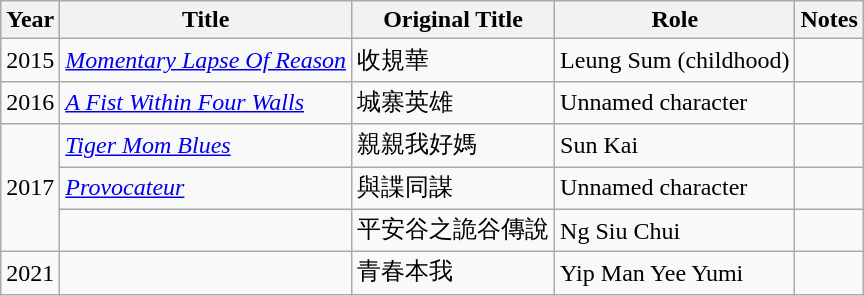<table class="wikitable plainrowheaders">
<tr>
<th>Year</th>
<th>Title</th>
<th>Original Title</th>
<th>Role</th>
<th>Notes</th>
</tr>
<tr>
<td>2015</td>
<td><a href='#'><em>Momentary Lapse Of Reason</em></a></td>
<td>收規華</td>
<td>Leung Sum (childhood)</td>
<td></td>
</tr>
<tr>
<td>2016</td>
<td><em><a href='#'>A Fist Within Four Walls</a></em></td>
<td>城寨英雄</td>
<td>Unnamed character</td>
<td></td>
</tr>
<tr>
<td rowspan="3">2017</td>
<td><em><a href='#'>Tiger Mom Blues</a></em></td>
<td>親親我好媽</td>
<td>Sun Kai</td>
<td></td>
</tr>
<tr>
<td><em><a href='#'>Provocateur</a></em></td>
<td>與諜同謀</td>
<td>Unnamed character</td>
<td></td>
</tr>
<tr>
<td></td>
<td>平安谷之詭谷傳說</td>
<td>Ng Siu Chui</td>
<td></td>
</tr>
<tr>
<td>2021</td>
<td></td>
<td>青春本我</td>
<td>Yip Man Yee Yumi</td>
<td></td>
</tr>
</table>
